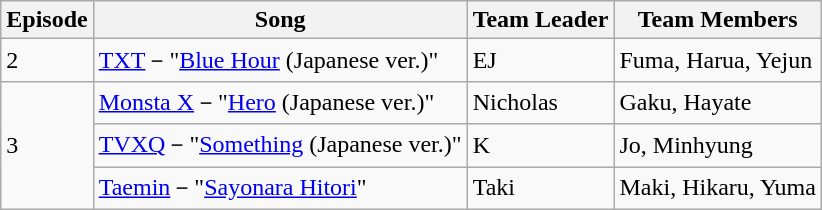<table class="wikitable">
<tr>
<th>Episode</th>
<th>Song</th>
<th>Team Leader</th>
<th>Team Members</th>
</tr>
<tr>
<td>2</td>
<td><a href='#'>TXT</a>－"<a href='#'>Blue Hour</a> (Japanese ver.)"</td>
<td>EJ</td>
<td>Fuma, Harua, Yejun</td>
</tr>
<tr>
<td rowspan="3">3</td>
<td><a href='#'>Monsta X</a>－"<a href='#'>Hero</a> (Japanese ver.)"</td>
<td>Nicholas</td>
<td>Gaku, Hayate</td>
</tr>
<tr>
<td><a href='#'>TVXQ</a>－"<a href='#'>Something</a> (Japanese ver.)"</td>
<td>K</td>
<td>Jo, Minhyung</td>
</tr>
<tr>
<td><a href='#'>Taemin</a>－"<a href='#'>Sayonara Hitori</a>"</td>
<td>Taki</td>
<td>Maki, Hikaru, Yuma</td>
</tr>
</table>
